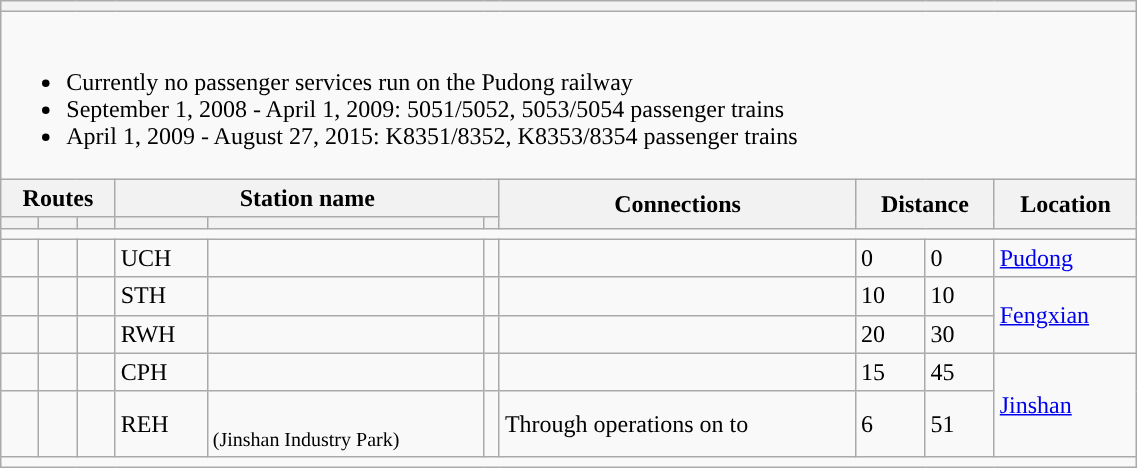<table class="wikitable mw-collapsible" | style="width: 60%;">
<tr>
<th colspan="11" style="text-align:center; background:#"></th>
</tr>
<tr>
<td colspan="11" style="text-align: left"><br><ul><li>Currently no passenger services run on the Pudong railway</li><li>September 1, 2008 - April 1, 2009: 5051/5052, 5053/5054 passenger trains</li><li>April 1, 2009 - August 27, 2015: K8351/8352, K8353/8354 passenger trains</li></ul></td>
</tr>
<tr>
<th colspan="3">Routes</th>
<th colspan="3">Station name</th>
<th rowspan="2">Connections</th>
<th colspan="2" rowspan="2">Distance<br></th>
<th rowspan="2">Location</th>
</tr>
<tr>
<th></th>
<th></th>
<th></th>
<th></th>
<th></th>
<th></th>
</tr>
<tr style="background:#">
<td colspan = "10"></td>
</tr>
<tr>
<td align="center"></td>
<td align="center"></td>
<td align="center"></td>
<td>UCH</td>
<td></td>
<td></td>
<td></td>
<td>0</td>
<td>0</td>
<td rowspan="1"><a href='#'>Pudong</a></td>
</tr>
<tr>
<td align="center"></td>
<td align="center"></td>
<td align="center"></td>
<td>STH</td>
<td></td>
<td></td>
<td></td>
<td>10</td>
<td>10</td>
<td rowspan="2"><a href='#'>Fengxian</a></td>
</tr>
<tr>
<td align="center"></td>
<td align="center"></td>
<td align="center"></td>
<td>RWH</td>
<td></td>
<td></td>
<td></td>
<td>20</td>
<td>30</td>
</tr>
<tr>
<td align="center"></td>
<td align="center"></td>
<td align="center"></td>
<td>CPH</td>
<td></td>
<td></td>
<td></td>
<td>15</td>
<td>45</td>
<td rowspan="2"><a href='#'>Jinshan</a></td>
</tr>
<tr>
<td align="center"></td>
<td align="center"></td>
<td align="center"></td>
<td>REH</td>
<td><br><small>(Jinshan Industry Park)</small></td>
<td></td>
<td>Through operations on  to </td>
<td>6</td>
<td>51</td>
</tr>
<tr style="background:#">
<td colspan = "10"></td>
</tr>
</table>
